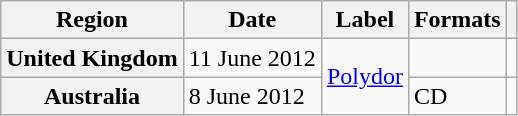<table class="wikitable plainrowheaders">
<tr>
<th>Region</th>
<th>Date</th>
<th>Label</th>
<th>Formats</th>
<th></th>
</tr>
<tr>
<th scope="row">United Kingdom</th>
<td>11 June 2012</td>
<td rowspan="2"><a href='#'>Polydor</a></td>
<td></td>
<td></td>
</tr>
<tr>
<th scope="row">Australia</th>
<td>8 June 2012</td>
<td>CD</td>
<td></td>
</tr>
</table>
